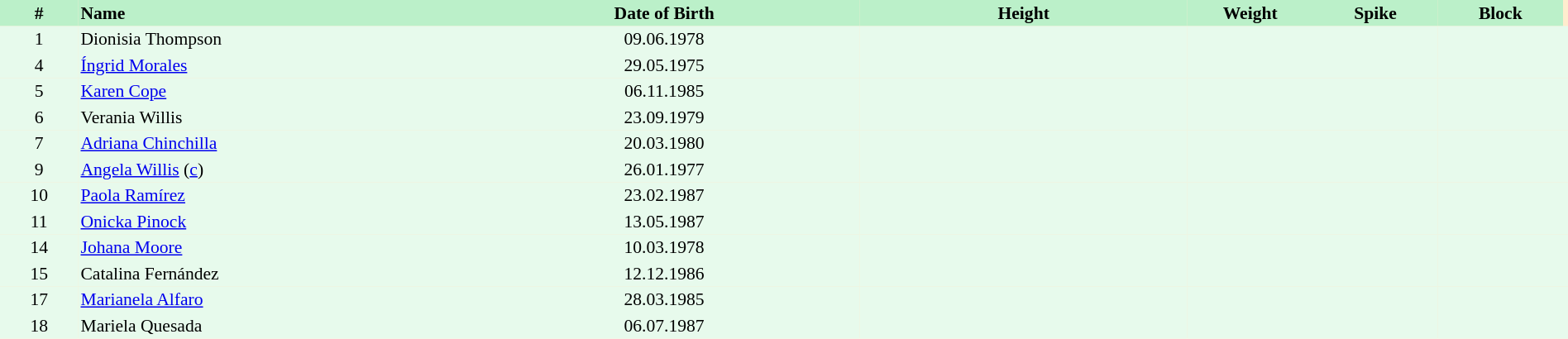<table border=0 cellpadding=2 cellspacing=0  |- bgcolor=#FFECCE style="text-align:center; font-size:90%;" width=100%>
<tr bgcolor=#BBF0C9>
<th width=5%>#</th>
<th width=25% align=left>Name</th>
<th width=25%>Date of Birth</th>
<th width=21%>Height</th>
<th width=8%>Weight</th>
<th width=8%>Spike</th>
<th width=8%>Block</th>
</tr>
<tr bgcolor=#E7FAEC>
<td>1</td>
<td align=left>Dionisia Thompson</td>
<td>09.06.1978</td>
<td></td>
<td></td>
<td></td>
<td></td>
<td></td>
</tr>
<tr bgcolor=#E7FAEC>
<td>4</td>
<td align=left><a href='#'>Íngrid Morales</a></td>
<td>29.05.1975</td>
<td></td>
<td></td>
<td></td>
<td></td>
<td></td>
</tr>
<tr bgcolor=#E7FAEC>
<td>5</td>
<td align=left><a href='#'>Karen Cope</a></td>
<td>06.11.1985</td>
<td></td>
<td></td>
<td></td>
<td></td>
<td></td>
</tr>
<tr bgcolor=#E7FAEC>
<td>6</td>
<td align=left>Verania Willis</td>
<td>23.09.1979</td>
<td></td>
<td></td>
<td></td>
<td></td>
<td></td>
</tr>
<tr bgcolor=#E7FAEC>
<td>7</td>
<td align=left><a href='#'>Adriana Chinchilla</a></td>
<td>20.03.1980</td>
<td></td>
<td></td>
<td></td>
<td></td>
<td></td>
</tr>
<tr bgcolor=#E7FAEC>
<td>9</td>
<td align=left><a href='#'>Angela Willis</a> (<a href='#'>c</a>)</td>
<td>26.01.1977</td>
<td></td>
<td></td>
<td></td>
<td></td>
<td></td>
</tr>
<tr bgcolor=#E7FAEC>
<td>10</td>
<td align=left><a href='#'>Paola Ramírez</a></td>
<td>23.02.1987</td>
<td></td>
<td></td>
<td></td>
<td></td>
<td></td>
</tr>
<tr bgcolor=#E7FAEC>
<td>11</td>
<td align=left><a href='#'>Onicka Pinock</a></td>
<td>13.05.1987</td>
<td></td>
<td></td>
<td></td>
<td></td>
<td></td>
</tr>
<tr bgcolor=#E7FAEC>
<td>14</td>
<td align=left><a href='#'>Johana Moore</a></td>
<td>10.03.1978</td>
<td></td>
<td></td>
<td></td>
<td></td>
<td></td>
</tr>
<tr bgcolor=#E7FAEC>
<td>15</td>
<td align=left>Catalina Fernández</td>
<td>12.12.1986</td>
<td></td>
<td></td>
<td></td>
<td></td>
<td></td>
</tr>
<tr bgcolor=#E7FAEC>
<td>17</td>
<td align=left><a href='#'>Marianela Alfaro</a></td>
<td>28.03.1985</td>
<td></td>
<td></td>
<td></td>
<td></td>
<td></td>
</tr>
<tr bgcolor=#E7FAEC>
<td>18</td>
<td align=left>Mariela Quesada</td>
<td>06.07.1987</td>
<td></td>
<td></td>
<td></td>
<td></td>
<td></td>
</tr>
</table>
